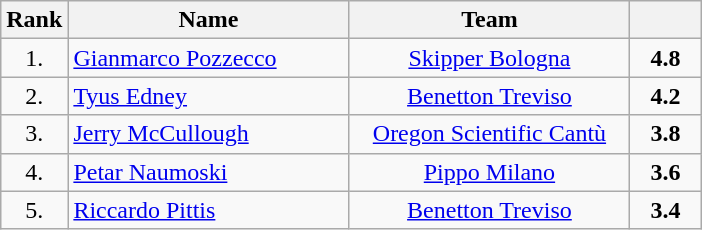<table class="wikitable" style="text-align: center;">
<tr>
<th>Rank</th>
<th width=180>Name</th>
<th width=180>Team</th>
<th width=40></th>
</tr>
<tr>
<td>1.</td>
<td align="left"> <a href='#'>Gianmarco Pozzecco</a></td>
<td><a href='#'>Skipper Bologna</a></td>
<td><strong>4.8</strong></td>
</tr>
<tr>
<td>2.</td>
<td align="left"> <a href='#'>Tyus Edney</a></td>
<td><a href='#'>Benetton Treviso</a></td>
<td><strong>4.2</strong></td>
</tr>
<tr>
<td>3.</td>
<td align="left"> <a href='#'>Jerry McCullough</a></td>
<td><a href='#'>Oregon Scientific Cantù</a></td>
<td><strong>3.8</strong></td>
</tr>
<tr>
<td>4.</td>
<td align="left"> <a href='#'>Petar Naumoski</a></td>
<td><a href='#'>Pippo Milano</a></td>
<td><strong>3.6</strong></td>
</tr>
<tr>
<td>5.</td>
<td align="left"> <a href='#'>Riccardo Pittis</a></td>
<td><a href='#'>Benetton Treviso</a></td>
<td><strong>3.4</strong></td>
</tr>
</table>
